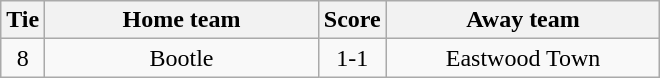<table class="wikitable" style="text-align:center;">
<tr>
<th width=20>Tie</th>
<th width=175>Home team</th>
<th width=20>Score</th>
<th width=175>Away team</th>
</tr>
<tr>
<td>8</td>
<td>Bootle</td>
<td>1-1</td>
<td>Eastwood Town</td>
</tr>
</table>
